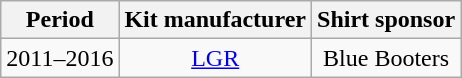<table class="wikitable" style="text-align: center">
<tr>
<th>Period</th>
<th>Kit manufacturer</th>
<th>Shirt sponsor</th>
</tr>
<tr>
<td>2011–2016</td>
<td><a href='#'>LGR</a></td>
<td>Blue Booters</td>
</tr>
</table>
